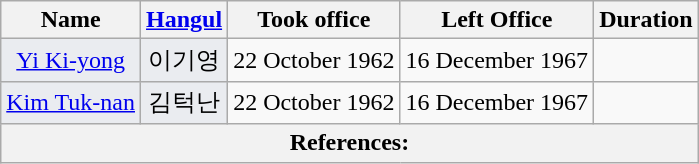<table class="wikitable sortable" style=text-align:center>
<tr>
<th>Name</th>
<th class="unsortable"><a href='#'>Hangul</a></th>
<th>Took office</th>
<th>Left Office</th>
<th>Duration</th>
</tr>
<tr>
<td bgcolor = #EAECF0><a href='#'>Yi Ki-yong</a></td>
<td bgcolor = #EAECF0>이기영</td>
<td>22 October 1962</td>
<td>16 December 1967</td>
<td></td>
</tr>
<tr>
<td bgcolor = #EAECF0><a href='#'>Kim Tuk-nan</a></td>
<td bgcolor = #EAECF0>김턱난</td>
<td>22 October 1962</td>
<td>16 December 1967</td>
<td></td>
</tr>
<tr class=sortbottom>
<th colspan="5" unsortable><strong>References:</strong><br></th>
</tr>
</table>
